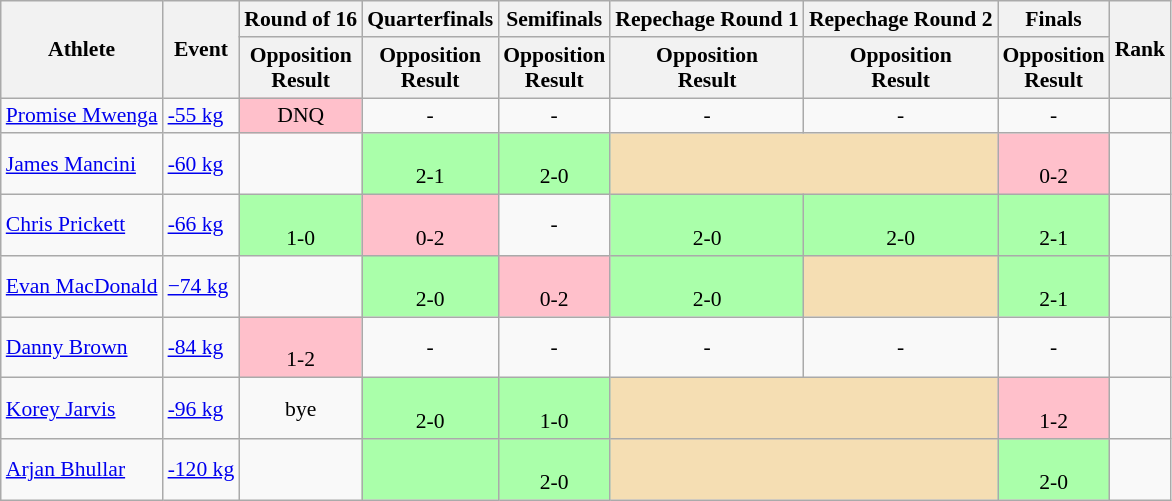<table class="wikitable" style="font-size:90%">
<tr>
<th rowspan="2">Athlete</th>
<th rowspan="2">Event</th>
<th>Round of 16</th>
<th>Quarterfinals</th>
<th>Semifinals</th>
<th>Repechage Round 1</th>
<th>Repechage Round 2</th>
<th>Finals</th>
<th rowspan="2">Rank</th>
</tr>
<tr>
<th>Opposition<br>Result</th>
<th>Opposition<br>Result</th>
<th>Opposition<br>Result</th>
<th>Opposition<br>Result</th>
<th>Opposition<br>Result</th>
<th>Opposition<br>Result</th>
</tr>
<tr>
<td><a href='#'>Promise Mwenga</a></td>
<td><a href='#'>-55 kg</a></td>
<td style="text-align:center;background:pink;">DNQ</td>
<td align=center>-</td>
<td align=center>-</td>
<td align=center>-</td>
<td align=center>-</td>
<td align=center>-</td>
</tr>
<tr>
<td><a href='#'>James Mancini</a></td>
<td><a href='#'>-60 kg</a></td>
<td></td>
<td style="text-align:center;background:#afa;"><br>2-1</td>
<td style="text-align:center;background:#afa;"><br>2-0</td>
<td colspan="2" style="background:wheat;"></td>
<td style="text-align:center;background:pink;"><br>0-2</td>
<td align=center></td>
</tr>
<tr>
<td><a href='#'>Chris Prickett</a></td>
<td><a href='#'>-66 kg</a></td>
<td style="text-align:center;background:#afa;"><br>1-0</td>
<td style="text-align:center;background:pink;"><br>0-2</td>
<td align=center>-</td>
<td style="text-align:center;background:#afa;"><br>2-0</td>
<td style="text-align:center;background:#afa;"><br>2-0</td>
<td style="text-align:center;background:#afa;"><br>2-1</td>
<td align=center></td>
</tr>
<tr>
<td><a href='#'>Evan MacDonald</a></td>
<td><a href='#'>−74 kg</a></td>
<td></td>
<td style="text-align:center;background:#afa;"><br>2-0</td>
<td style="text-align:center;background:pink;"><br>0-2</td>
<td style="text-align:center;background:#afa;"><br>2-0</td>
<td style="background:wheat;"></td>
<td style="text-align:center;background:#afa;"><br>2-1</td>
<td align=center></td>
</tr>
<tr>
<td><a href='#'>Danny Brown</a></td>
<td><a href='#'>-84 kg</a></td>
<td style="text-align:center;background:pink;"><br>1-2</td>
<td align=center>-</td>
<td align=center>-</td>
<td align=center>-</td>
<td align=center>-</td>
<td align=center>-</td>
<td></td>
</tr>
<tr>
<td><a href='#'>Korey Jarvis</a></td>
<td><a href='#'>-96 kg</a></td>
<td align=center>bye</td>
<td style="text-align:center;background:#afa;"><br>2-0</td>
<td style="text-align:center;background:#afa;"><br>1-0</td>
<td colspan="2" style="background:wheat;"></td>
<td style="text-align:center;background:pink;"><br>1-2</td>
<td align=center></td>
</tr>
<tr>
<td><a href='#'>Arjan Bhullar</a></td>
<td><a href='#'>-120 kg</a></td>
<td></td>
<td style="text-align:center;background:#afa;"><br></td>
<td style="text-align:center;background:#afa;"><br>2-0</td>
<td colspan="2" style="background:wheat;"></td>
<td style="text-align:center;background:#afa;"><br>2-0</td>
<td align=center></td>
</tr>
</table>
